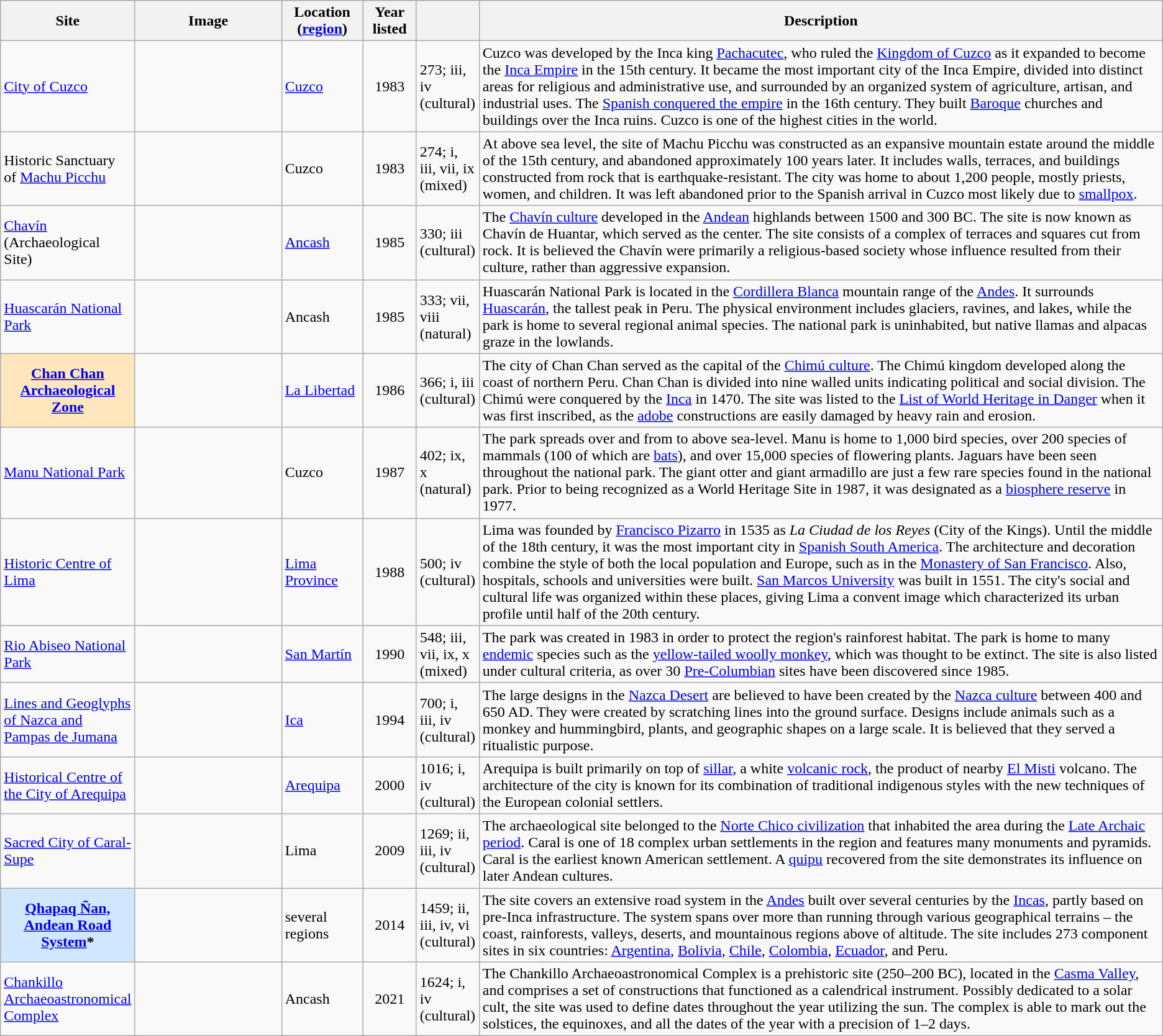<table class="wikitable sortable plainrowheaders">
<tr>
<th style="width:100px;" scope="col">Site</th>
<th class="unsortable"  style="width:150px;" scope="col">Image</th>
<th style="width:80px;" scope="col">Location (<a href='#'>region</a>)</th>
<th style="width:50px;" scope="col">Year listed</th>
<th style="width:60px;" scope="col" data-sort-type="number"></th>
<th scope="col" class="unsortable">Description</th>
</tr>
<tr>
<td><a href='#'>City of Cuzco</a></td>
<td></td>
<td><a href='#'>Cuzco</a></td>
<td align=center>1983</td>
<td>273; iii, iv (cultural)</td>
<td>Cuzco was developed by the Inca king <a href='#'>Pachacutec</a>, who ruled the <a href='#'>Kingdom of Cuzco</a> as it expanded to become the <a href='#'>Inca Empire</a> in the 15th century. It became the most important city of the Inca Empire, divided into distinct areas for religious and administrative use, and surrounded by an organized system of agriculture, artisan, and industrial uses. The <a href='#'>Spanish conquered the empire</a> in the 16th century. They built <a href='#'>Baroque</a> churches and buildings over the Inca ruins. Cuzco is one of the highest cities in the world.</td>
</tr>
<tr>
<td>Historic Sanctuary of <a href='#'>Machu Picchu</a></td>
<td align=center></td>
<td>Cuzco</td>
<td align=center>1983</td>
<td>274; i, iii, vii, ix (mixed)</td>
<td>At  above sea level, the site of Machu Picchu was constructed as an expansive mountain estate around the middle of the 15th century, and abandoned approximately 100 years later. It includes walls, terraces, and buildings constructed from rock that is earthquake-resistant. The city was home to about 1,200 people, mostly priests, women, and children. It was left abandoned prior to the Spanish arrival in Cuzco most likely due to <a href='#'>smallpox</a>.</td>
</tr>
<tr>
<td><a href='#'>Chavín</a> (Archaeological Site)</td>
<td align=center></td>
<td><a href='#'>Ancash</a></td>
<td align=center>1985</td>
<td>330; iii (cultural)</td>
<td>The <a href='#'>Chavín culture</a> developed in the <a href='#'>Andean</a> highlands between 1500 and 300 BC. The site is now known as Chavín de Huantar, which served as the center. The site consists of a complex of terraces and squares cut from rock. It is believed the Chavín were primarily a religious-based society whose influence resulted from their culture, rather than aggressive expansion.</td>
</tr>
<tr>
<td><a href='#'>Huascarán National Park</a></td>
<td align=center></td>
<td>Ancash</td>
<td align=center>1985</td>
<td>333; vii, viii (natural)</td>
<td>Huascarán National Park is located in the <a href='#'>Cordillera Blanca</a> mountain range of the <a href='#'>Andes</a>. It surrounds <a href='#'>Huascarán</a>, the tallest peak in Peru. The physical environment includes glaciers, ravines, and lakes, while the park is home to several regional animal species. The national park is uninhabited, but native llamas and alpacas graze in the lowlands.</td>
</tr>
<tr>
<th scope="row" style="background:#ffe6bd;"><a href='#'>Chan Chan Archaeological Zone</a></th>
<td align=center></td>
<td><a href='#'>La Libertad</a></td>
<td align=center>1986</td>
<td>366; i, iii (cultural)</td>
<td>The city of Chan Chan served as the capital of the <a href='#'>Chimú culture</a>. The Chimú kingdom developed along the coast of northern Peru. Chan Chan is divided into nine walled units indicating political and social division. The Chimú were conquered by the <a href='#'>Inca</a> in 1470. The site was listed to the <a href='#'>List of World Heritage in Danger</a> when it was first inscribed, as the <a href='#'>adobe</a> constructions are easily damaged by heavy rain and erosion.</td>
</tr>
<tr>
<td><a href='#'>Manu National Park</a></td>
<td align=center></td>
<td>Cuzco</td>
<td align=center>1987</td>
<td>402; ix, x (natural)</td>
<td>The park spreads over  and from  to  above sea-level. Manu is home to 1,000 bird species, over 200 species of mammals (100 of which are <a href='#'>bats</a>), and over 15,000 species of flowering plants. Jaguars have been seen throughout the national park. The giant otter and giant armadillo are just a few rare species found in the national park. Prior to being recognized as a World Heritage Site in 1987, it was designated as a <a href='#'>biosphere reserve</a> in 1977.</td>
</tr>
<tr>
<td><a href='#'>Historic Centre of Lima</a></td>
<td align=center></td>
<td><a href='#'>Lima Province</a></td>
<td align=center>1988</td>
<td>500; iv (cultural)</td>
<td>Lima was founded by <a href='#'>Francisco Pizarro</a> in 1535 as <em>La Ciudad de los Reyes</em> (City of the Kings). Until the middle of the 18th century, it was the most important city in <a href='#'>Spanish South America</a>. The architecture and decoration combine the style of both the local population and Europe, such as in the <a href='#'>Monastery of San Francisco</a>. Also, hospitals, schools and universities were built. <a href='#'>San Marcos University</a> was built in 1551. The city's social and cultural life was organized within these places, giving Lima a convent image which characterized its urban profile until half of the 20th century.</td>
</tr>
<tr>
<td><a href='#'>Rio Abiseo National Park</a></td>
<td align=center></td>
<td><a href='#'>San Martín</a></td>
<td align=center>1990</td>
<td>548; iii, vii, ix, x (mixed)</td>
<td>The park was created in 1983 in order to protect the region's rainforest habitat. The park is home to many <a href='#'>endemic</a> species such as the <a href='#'>yellow-tailed woolly monkey</a>, which was thought to be extinct. The site is also listed under cultural criteria, as over 30 <a href='#'>Pre-Columbian</a> sites have been discovered since 1985.</td>
</tr>
<tr>
<td><a href='#'>Lines and Geoglyphs of Nazca and Pampas de Jumana</a></td>
<td align=center></td>
<td><a href='#'>Ica</a></td>
<td align=center>1994</td>
<td>700; i, iii, iv (cultural)</td>
<td>The large designs in the <a href='#'>Nazca Desert</a> are believed to have been created by the <a href='#'>Nazca culture</a> between 400 and 650 AD. They were created by scratching lines into the ground surface. Designs include animals such as a monkey and hummingbird, plants, and geographic shapes on a large scale. It is believed that they served a ritualistic purpose.</td>
</tr>
<tr>
<td><a href='#'>Historical Centre of the City of Arequipa</a></td>
<td align=center></td>
<td><a href='#'>Arequipa</a></td>
<td align=center>2000</td>
<td>1016; i, iv (cultural)</td>
<td>Arequipa is built primarily on top of <a href='#'>sillar</a>, a white <a href='#'>volcanic rock</a>, the product of nearby <a href='#'>El Misti</a> volcano. The architecture of the city is known for its combination of traditional indigenous styles with the new techniques of the European colonial settlers.</td>
</tr>
<tr>
<td><a href='#'>Sacred City of Caral-Supe</a></td>
<td align=center></td>
<td>Lima</td>
<td align=center>2009</td>
<td>1269; ii, iii, iv (cultural)</td>
<td>The archaeological site belonged to the <a href='#'>Norte Chico civilization</a> that inhabited the area during the <a href='#'>Late Archaic period</a>. Caral is one of 18 complex urban settlements in the region and features many monuments and pyramids. Caral is the earliest known American settlement. A <a href='#'>quipu</a> recovered from the site demonstrates its influence on later Andean cultures.</td>
</tr>
<tr>
<th scope="row" style="background:#D0E7FF;"><a href='#'>Qhapaq Ñan, Andean Road System</a>*</th>
<td align=center></td>
<td>several regions</td>
<td align=center>2014</td>
<td>1459; ii, iii, iv, vi (cultural)</td>
<td>The site covers an extensive road system in the <a href='#'>Andes</a> built over several centuries by the <a href='#'>Incas</a>, partly based on pre-Inca infrastructure. The system spans over more than  running through various geographical terrains – the coast, rainforests, valleys, deserts, and mountainous regions above  of altitude. The site includes 273 component sites in six countries: <a href='#'>Argentina</a>, <a href='#'>Bolivia</a>, <a href='#'>Chile</a>, <a href='#'>Colombia</a>, <a href='#'>Ecuador</a>, and Peru.</td>
</tr>
<tr>
<td><a href='#'>Chankillo Archaeoastronomical Complex</a></td>
<td align=center></td>
<td>Ancash</td>
<td align=center>2021</td>
<td>1624; i, iv (cultural)</td>
<td>The Chankillo Archaeoastronomical Complex is a prehistoric site (250–200 BC), located in the <a href='#'>Casma Valley</a>, and comprises a set of constructions that functioned as a calendrical instrument. Possibly dedicated to a solar cult, the site was used to define dates throughout the year utilizing the sun. The complex is able to mark out the solstices, the equinoxes, and all the dates of the year with a precision of 1–2 days.</td>
</tr>
</table>
